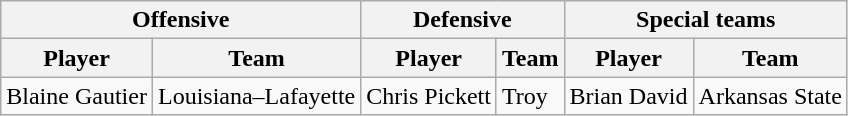<table class="wikitable">
<tr>
<th colspan="2">Offensive</th>
<th colspan="2">Defensive</th>
<th colspan="2">Special teams</th>
</tr>
<tr>
<th>Player</th>
<th>Team</th>
<th>Player</th>
<th>Team</th>
<th>Player</th>
<th>Team</th>
</tr>
<tr>
<td>Blaine Gautier</td>
<td>Louisiana–Lafayette</td>
<td>Chris Pickett</td>
<td>Troy</td>
<td>Brian David</td>
<td>Arkansas State</td>
</tr>
</table>
